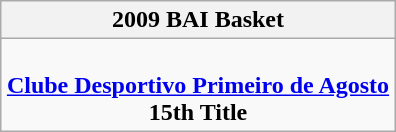<table class=wikitable style="text-align:center; margin:auto">
<tr>
<th>2009 BAI Basket</th>
</tr>
<tr>
<td><br><strong><a href='#'>Clube Desportivo Primeiro de Agosto</a></strong><br><strong>15th Title</strong></td>
</tr>
</table>
